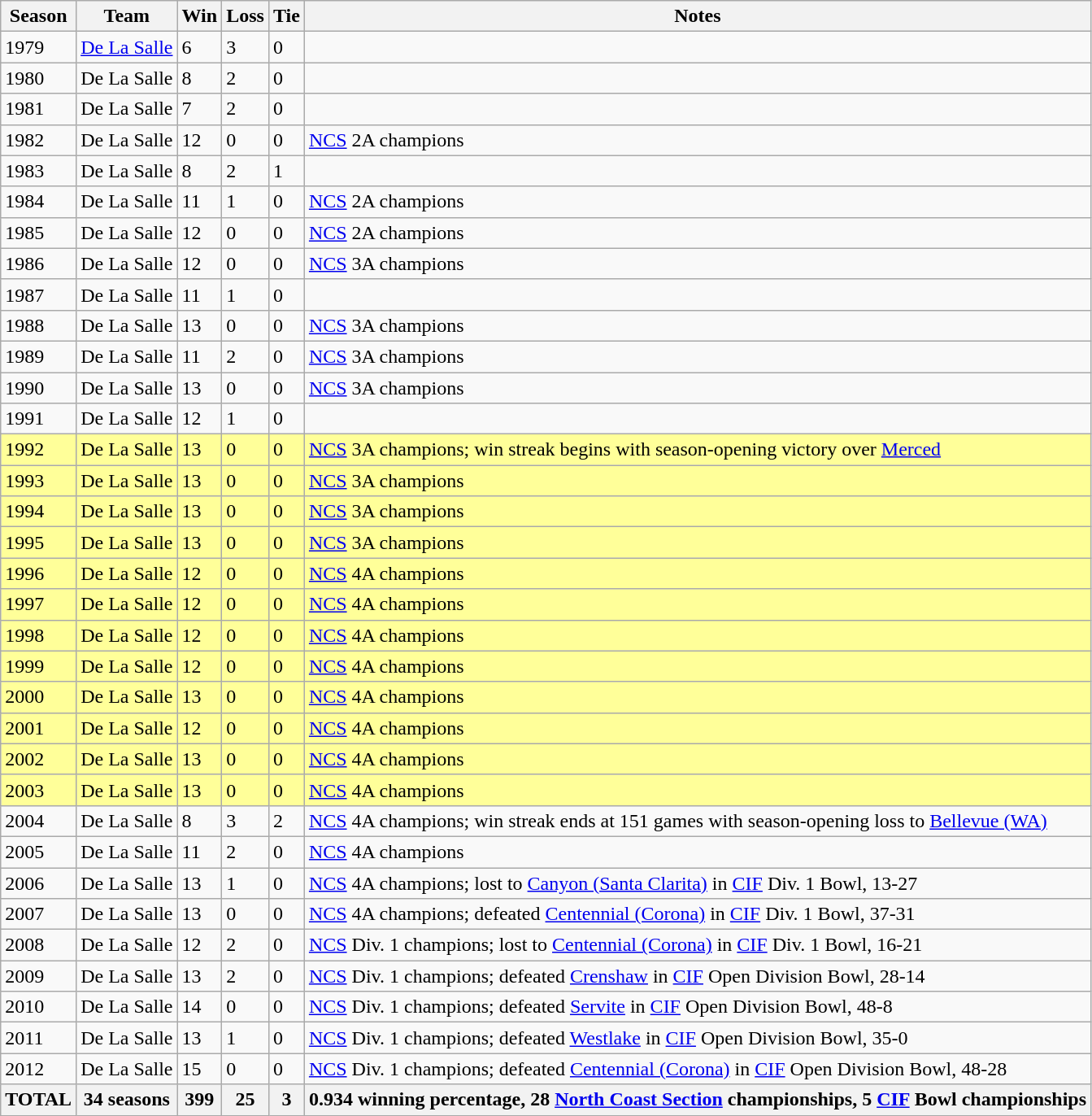<table class="wikitable">
<tr>
<th>Season</th>
<th>Team</th>
<th>Win</th>
<th>Loss</th>
<th>Tie</th>
<th>Notes</th>
</tr>
<tr>
<td>1979</td>
<td><a href='#'>De La Salle</a></td>
<td>6</td>
<td>3</td>
<td>0</td>
</tr>
<tr>
<td>1980</td>
<td>De La Salle</td>
<td>8</td>
<td>2</td>
<td>0</td>
<td></td>
</tr>
<tr>
<td>1981</td>
<td>De La Salle</td>
<td>7</td>
<td>2</td>
<td>0</td>
<td></td>
</tr>
<tr>
<td>1982</td>
<td>De La Salle</td>
<td>12</td>
<td>0</td>
<td>0</td>
<td><a href='#'>NCS</a> 2A champions</td>
</tr>
<tr>
<td>1983</td>
<td>De La Salle</td>
<td>8</td>
<td>2</td>
<td>1</td>
<td></td>
</tr>
<tr>
<td>1984</td>
<td>De La Salle</td>
<td>11</td>
<td>1</td>
<td>0</td>
<td><a href='#'>NCS</a> 2A champions</td>
</tr>
<tr>
<td>1985</td>
<td>De La Salle</td>
<td>12</td>
<td>0</td>
<td>0</td>
<td><a href='#'>NCS</a> 2A champions</td>
</tr>
<tr>
<td>1986</td>
<td>De La Salle</td>
<td>12</td>
<td>0</td>
<td>0</td>
<td><a href='#'>NCS</a> 3A champions</td>
</tr>
<tr>
<td>1987</td>
<td>De La Salle</td>
<td>11</td>
<td>1</td>
<td>0</td>
<td></td>
</tr>
<tr>
<td>1988</td>
<td>De La Salle</td>
<td>13</td>
<td>0</td>
<td>0</td>
<td><a href='#'>NCS</a> 3A champions</td>
</tr>
<tr>
<td>1989</td>
<td>De La Salle</td>
<td>11</td>
<td>2</td>
<td>0</td>
<td><a href='#'>NCS</a> 3A champions</td>
</tr>
<tr>
<td>1990</td>
<td>De La Salle</td>
<td>13</td>
<td>0</td>
<td>0</td>
<td><a href='#'>NCS</a> 3A champions</td>
</tr>
<tr>
<td>1991</td>
<td>De La Salle</td>
<td>12</td>
<td>1</td>
<td>0</td>
<td></td>
</tr>
<tr>
<td style="background:#ff9">1992</td>
<td style="background:#ff9">De La Salle</td>
<td style="background:#ff9">13</td>
<td style="background:#ff9">0</td>
<td style="background:#ff9">0</td>
<td style="background:#ff9"><a href='#'>NCS</a> 3A champions; win streak begins with season-opening victory over <a href='#'>Merced</a></td>
</tr>
<tr>
<td style="background:#ff9">1993</td>
<td style="background:#ff9">De La Salle</td>
<td style="background:#ff9">13</td>
<td style="background:#ff9">0</td>
<td style="background:#ff9">0</td>
<td style="background:#ff9"><a href='#'>NCS</a> 3A champions</td>
</tr>
<tr>
<td style="background:#ff9">1994</td>
<td style="background:#ff9">De La Salle</td>
<td style="background:#ff9">13</td>
<td style="background:#ff9">0</td>
<td style="background:#ff9">0</td>
<td style="background:#ff9"><a href='#'>NCS</a> 3A champions</td>
</tr>
<tr>
<td style="background:#ff9">1995</td>
<td style="background:#ff9">De La Salle</td>
<td style="background:#ff9">13</td>
<td style="background:#ff9">0</td>
<td style="background:#ff9">0</td>
<td style="background:#ff9"><a href='#'>NCS</a> 3A champions</td>
</tr>
<tr>
<td style="background:#ff9">1996</td>
<td style="background:#ff9">De La Salle</td>
<td style="background:#ff9">12</td>
<td style="background:#ff9">0</td>
<td style="background:#ff9">0</td>
<td style="background:#ff9"><a href='#'>NCS</a> 4A champions</td>
</tr>
<tr>
<td style="background:#ff9">1997</td>
<td style="background:#ff9">De La Salle</td>
<td style="background:#ff9">12</td>
<td style="background:#ff9">0</td>
<td style="background:#ff9">0</td>
<td style="background:#ff9"><a href='#'>NCS</a> 4A champions</td>
</tr>
<tr>
<td style="background:#ff9">1998</td>
<td style="background:#ff9">De La Salle</td>
<td style="background:#ff9">12</td>
<td style="background:#ff9">0</td>
<td style="background:#ff9">0</td>
<td style="background:#ff9"><a href='#'>NCS</a> 4A champions</td>
</tr>
<tr>
<td style="background:#ff9">1999</td>
<td style="background:#ff9">De La Salle</td>
<td style="background:#ff9">12</td>
<td style="background:#ff9">0</td>
<td style="background:#ff9">0</td>
<td style="background:#ff9"><a href='#'>NCS</a> 4A champions</td>
</tr>
<tr>
<td style="background:#ff9">2000</td>
<td style="background:#ff9">De La Salle</td>
<td style="background:#ff9">13</td>
<td style="background:#ff9">0</td>
<td style="background:#ff9">0</td>
<td style="background:#ff9"><a href='#'>NCS</a> 4A champions</td>
</tr>
<tr>
<td style="background:#ff9">2001</td>
<td style="background:#ff9">De La Salle</td>
<td style="background:#ff9">12</td>
<td style="background:#ff9">0</td>
<td style="background:#ff9">0</td>
<td style="background:#ff9"><a href='#'>NCS</a> 4A champions</td>
</tr>
<tr>
<td style="background:#ff9">2002</td>
<td style="background:#ff9">De La Salle</td>
<td style="background:#ff9">13</td>
<td style="background:#ff9">0</td>
<td style="background:#ff9">0</td>
<td style="background:#ff9"><a href='#'>NCS</a> 4A champions</td>
</tr>
<tr>
<td style="background:#ff9">2003</td>
<td style="background:#ff9">De La Salle</td>
<td style="background:#ff9">13</td>
<td style="background:#ff9">0</td>
<td style="background:#ff9">0</td>
<td style="background:#ff9"><a href='#'>NCS</a> 4A champions</td>
</tr>
<tr>
<td>2004</td>
<td>De La Salle</td>
<td>8</td>
<td>3</td>
<td>2</td>
<td><a href='#'>NCS</a> 4A champions; win streak ends at 151 games with season-opening loss to <a href='#'>Bellevue (WA)</a></td>
</tr>
<tr>
<td>2005</td>
<td>De La Salle</td>
<td>11</td>
<td>2</td>
<td>0</td>
<td><a href='#'>NCS</a> 4A champions</td>
</tr>
<tr>
<td>2006</td>
<td>De La Salle</td>
<td>13</td>
<td>1</td>
<td>0</td>
<td><a href='#'>NCS</a> 4A champions; lost to <a href='#'>Canyon (Santa Clarita)</a> in <a href='#'>CIF</a> Div. 1 Bowl, 13-27</td>
</tr>
<tr>
<td>2007</td>
<td>De La Salle</td>
<td>13</td>
<td>0</td>
<td>0</td>
<td><a href='#'>NCS</a> 4A champions; defeated <a href='#'>Centennial (Corona)</a> in <a href='#'>CIF</a> Div. 1 Bowl, 37-31</td>
</tr>
<tr>
<td>2008</td>
<td>De La Salle</td>
<td>12</td>
<td>2</td>
<td>0</td>
<td><a href='#'>NCS</a> Div. 1 champions; lost to <a href='#'>Centennial (Corona)</a> in <a href='#'>CIF</a> Div. 1 Bowl, 16-21</td>
</tr>
<tr>
<td>2009</td>
<td>De La Salle</td>
<td>13</td>
<td>2</td>
<td>0</td>
<td><a href='#'>NCS</a> Div. 1 champions; defeated <a href='#'>Crenshaw</a> in <a href='#'>CIF</a> Open Division Bowl, 28-14</td>
</tr>
<tr>
<td>2010</td>
<td>De La Salle</td>
<td>14</td>
<td>0</td>
<td>0</td>
<td><a href='#'>NCS</a> Div. 1 champions; defeated <a href='#'>Servite</a> in <a href='#'>CIF</a> Open Division Bowl, 48-8</td>
</tr>
<tr>
<td>2011</td>
<td>De La Salle</td>
<td>13</td>
<td>1</td>
<td>0</td>
<td><a href='#'>NCS</a> Div. 1 champions; defeated <a href='#'>Westlake</a> in <a href='#'>CIF</a> Open Division Bowl, 35-0</td>
</tr>
<tr>
<td>2012</td>
<td>De La Salle</td>
<td>15</td>
<td>0</td>
<td>0</td>
<td><a href='#'>NCS</a> Div. 1 champions; defeated <a href='#'>Centennial (Corona)</a> in <a href='#'>CIF</a> Open Division Bowl, 48-28</td>
</tr>
<tr>
<th>TOTAL</th>
<th>34 seasons</th>
<th>399</th>
<th>25</th>
<th>3</th>
<th>0.934 winning percentage, 28 <a href='#'>North Coast Section</a> championships, 5 <a href='#'>CIF</a> Bowl championships</th>
</tr>
</table>
